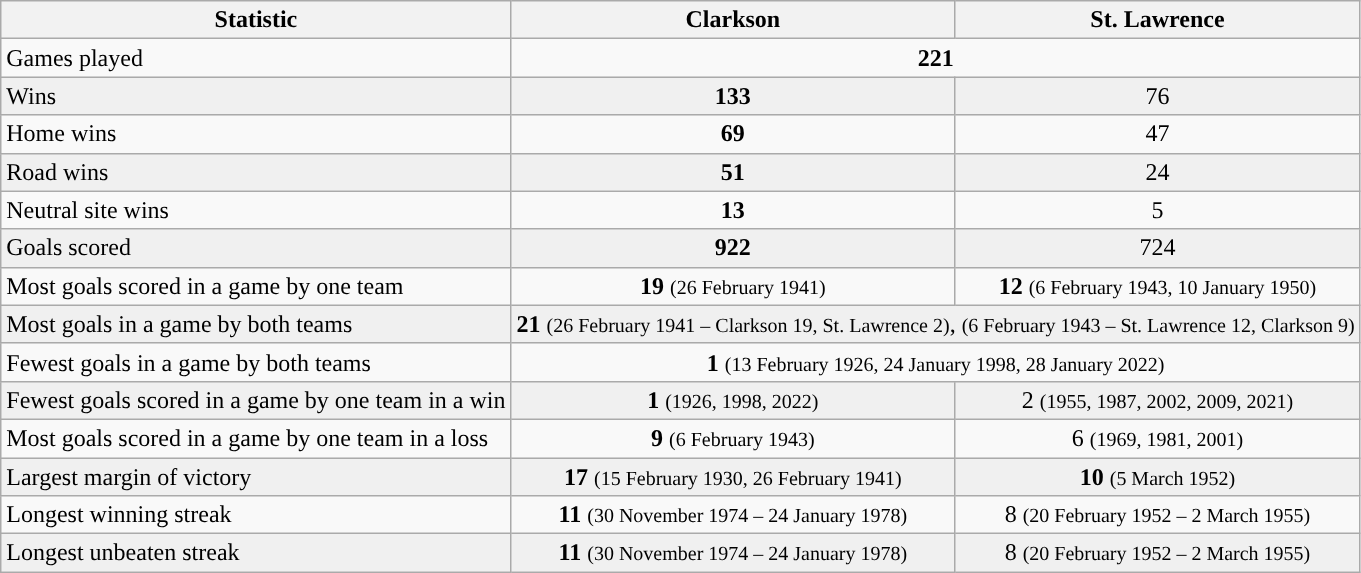<table class="wikitable">
<tr>
<th>Statistic</th>
<th>Clarkson</th>
<th>St. Lawrence</th>
</tr>
<tr>
<td>Games played</td>
<td align=center colspan=2><strong>221</strong></td>
</tr>
<tr bgcolor=f0f0f0>
<td>Wins</td>
<td align=center><strong>133</strong></td>
<td align=center>76</td>
</tr>
<tr>
<td>Home wins</td>
<td align=center><strong>69</strong></td>
<td align=center>47</td>
</tr>
<tr bgcolor=f0f0f0>
<td>Road wins</td>
<td align=center><strong>51</strong></td>
<td align=center>24</td>
</tr>
<tr>
<td>Neutral site wins</td>
<td align=center><strong>13</strong></td>
<td align=center>5</td>
</tr>
<tr bgcolor=f0f0f0>
<td>Goals scored</td>
<td align=center><strong>922</strong></td>
<td align=center>724</td>
</tr>
<tr>
<td>Most goals scored in a game by one team</td>
<td align=center><strong>19</strong> <small>(26 February 1941)</small></td>
<td align=center><strong>12</strong> <small>(6 February 1943, 10 January 1950)</small></td>
</tr>
<tr bgcolor=f0f0f0>
<td>Most goals in a game by both teams</td>
<td align=center colspan=2><strong>21</strong> <small>(26 February 1941 – Clarkson 19, St. Lawrence 2)</small>, <small>(6 February 1943 – St. Lawrence 12, Clarkson 9)</small></td>
</tr>
<tr>
<td>Fewest goals in a game by both teams</td>
<td align=center colspan=2><strong>1</strong> <small>(13 February 1926, 24 January 1998, 28 January 2022)</small></td>
</tr>
<tr bgcolor=f0f0f0>
<td>Fewest goals scored in a game by one team in a win</td>
<td align=center><strong>1</strong> <small>(1926, 1998, 2022)</small></td>
<td align=center>2 <small>(1955, 1987, 2002, 2009, 2021)</small></td>
</tr>
<tr>
<td>Most goals scored in a game by one team in a loss</td>
<td align=center><strong>9</strong> <small>(6 February 1943)</small></td>
<td align=center>6 <small>(1969, 1981, 2001)</small></td>
</tr>
<tr bgcolor=f0f0f0>
<td>Largest margin of victory</td>
<td align=center><strong>17</strong> <small>(15 February 1930, 26 February 1941)</small></td>
<td align=center><strong>10</strong> <small>(5 March 1952)</small></td>
</tr>
<tr>
<td>Longest winning streak</td>
<td align=center><strong>11</strong> <small>(30 November 1974 – 24 January 1978)</small></td>
<td align=center>8 <small>(20 February 1952 – 2 March 1955)</small></td>
</tr>
<tr bgcolor=f0f0f0>
<td>Longest unbeaten streak</td>
<td align=center><strong>11</strong> <small>(30 November 1974 – 24 January 1978)</small></td>
<td align=center>8 <small>(20 February 1952 – 2 March 1955)</small></td>
</tr>
</table>
